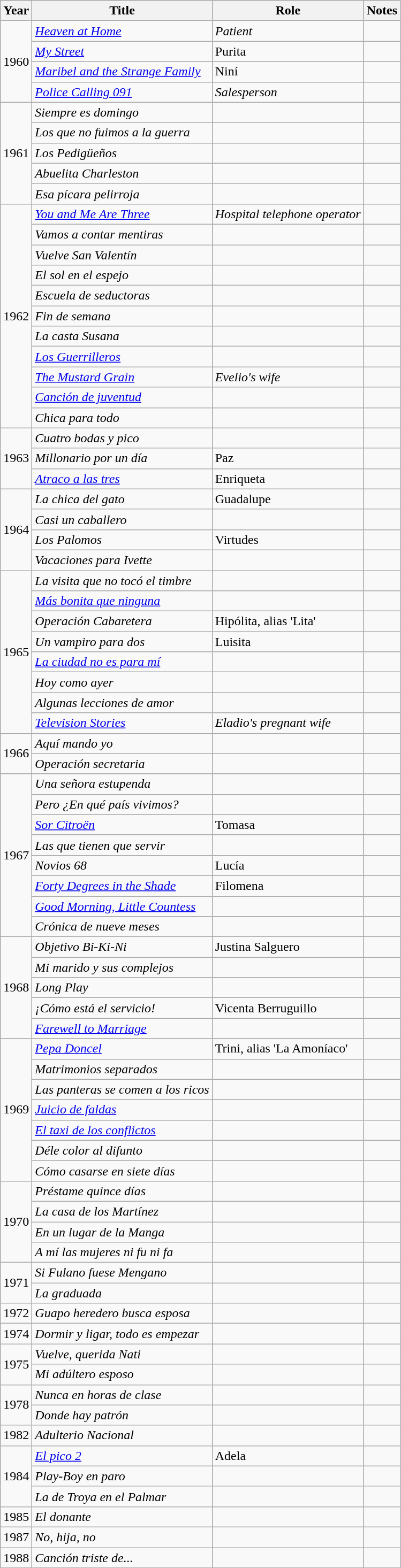<table class="wikitable sortable">
<tr>
<th>Year</th>
<th>Title</th>
<th>Role</th>
<th class="unsortable">Notes</th>
</tr>
<tr>
<td rowspan=4>1960</td>
<td><em><a href='#'>Heaven at Home</a></em></td>
<td><em>Patient</em></td>
<td></td>
</tr>
<tr>
<td><em><a href='#'>My Street</a></em></td>
<td>Purita</td>
<td></td>
</tr>
<tr>
<td><em><a href='#'>Maribel and the Strange Family</a></em></td>
<td>Niní</td>
<td></td>
</tr>
<tr>
<td><em><a href='#'>Police Calling 091</a></em></td>
<td><em>Salesperson</em></td>
<td></td>
</tr>
<tr>
<td rowspan=5>1961</td>
<td><em>Siempre es domingo</em></td>
<td></td>
<td></td>
</tr>
<tr>
<td><em>Los que no fuimos a la guerra</em></td>
<td></td>
<td></td>
</tr>
<tr>
<td><em>Los Pedigüeños</em></td>
<td></td>
<td></td>
</tr>
<tr>
<td><em>Abuelita Charleston</em></td>
<td></td>
<td></td>
</tr>
<tr>
<td><em>Esa pícara pelirroja</em></td>
<td></td>
<td></td>
</tr>
<tr>
<td rowspan=11>1962</td>
<td><em><a href='#'>You and Me Are Three</a></em></td>
<td><em>Hospital telephone operator</em></td>
<td></td>
</tr>
<tr>
<td><em>Vamos a contar mentiras</em></td>
<td></td>
<td></td>
</tr>
<tr>
<td><em>Vuelve San Valentín</em></td>
<td></td>
<td></td>
</tr>
<tr>
<td><em>El sol en el espejo</em></td>
<td></td>
<td></td>
</tr>
<tr>
<td><em>Escuela de seductoras</em></td>
<td></td>
<td></td>
</tr>
<tr>
<td><em>Fin de semana</em></td>
<td></td>
<td></td>
</tr>
<tr>
<td><em>La casta Susana</em></td>
<td></td>
<td></td>
</tr>
<tr>
<td><em><a href='#'>Los Guerrilleros</a></em></td>
<td></td>
<td></td>
</tr>
<tr>
<td><em><a href='#'>The Mustard Grain</a></em></td>
<td><em>Evelio's wife</em></td>
<td></td>
</tr>
<tr>
<td><em><a href='#'>Canción de juventud</a></em></td>
<td></td>
<td></td>
</tr>
<tr>
<td><em>Chica para todo</em></td>
<td></td>
<td></td>
</tr>
<tr>
<td rowspan=3>1963</td>
<td><em>Cuatro bodas y pico</em></td>
<td></td>
<td></td>
</tr>
<tr>
<td><em>Millonario por un día</em></td>
<td>Paz</td>
<td></td>
</tr>
<tr>
<td><em><a href='#'>Atraco a las tres</a></em></td>
<td>Enriqueta</td>
<td></td>
</tr>
<tr>
<td rowspan=4>1964</td>
<td><em>La chica del gato</em></td>
<td>Guadalupe</td>
<td></td>
</tr>
<tr>
<td><em>Casi un caballero</em></td>
<td></td>
<td></td>
</tr>
<tr>
<td><em>Los Palomos</em></td>
<td>Virtudes</td>
<td></td>
</tr>
<tr>
<td><em>Vacaciones para Ivette</em></td>
<td></td>
<td></td>
</tr>
<tr>
<td rowspan=8>1965</td>
<td><em>La visita que no tocó el timbre</em></td>
<td></td>
<td></td>
</tr>
<tr>
<td><em><a href='#'>Más bonita que ninguna</a></em></td>
<td></td>
<td></td>
</tr>
<tr>
<td><em>Operación Cabaretera</em></td>
<td>Hipólita, alias 'Lita'</td>
<td></td>
</tr>
<tr>
<td><em>Un vampiro para dos</em></td>
<td>Luisita</td>
<td></td>
</tr>
<tr>
<td><em><a href='#'>La ciudad no es para mí</a></em></td>
<td></td>
</tr>
<tr>
<td><em>Hoy como ayer</em></td>
<td></td>
<td></td>
</tr>
<tr>
<td><em>Algunas lecciones de amor</em></td>
<td></td>
<td></td>
</tr>
<tr>
<td><em><a href='#'>Television Stories</a></em></td>
<td><em>Eladio's pregnant wife</em></td>
<td></td>
</tr>
<tr>
<td rowspan=2>1966</td>
<td><em>Aquí mando yo</em></td>
<td></td>
<td></td>
</tr>
<tr>
<td><em>Operación secretaria</em></td>
<td></td>
<td></td>
</tr>
<tr>
<td rowspan=8>1967</td>
<td><em>Una señora estupenda</em></td>
<td></td>
<td></td>
</tr>
<tr>
<td><em>Pero ¿En qué país vivimos?</em></td>
<td></td>
<td></td>
</tr>
<tr>
<td><em><a href='#'>Sor Citroën</a></em></td>
<td>Tomasa</td>
<td></td>
</tr>
<tr>
<td><em>Las que tienen que servir</em></td>
<td></td>
<td></td>
</tr>
<tr>
<td><em>Novios 68</em></td>
<td>Lucía</td>
<td></td>
</tr>
<tr>
<td><em><a href='#'>Forty Degrees in the Shade</a></em></td>
<td>Filomena</td>
<td></td>
</tr>
<tr>
<td><em><a href='#'>Good Morning, Little Countess</a></em></td>
<td></td>
<td></td>
</tr>
<tr>
<td><em>Crónica de nueve meses</em></td>
<td></td>
<td></td>
</tr>
<tr>
<td rowspan=5>1968</td>
<td><em>Objetivo Bi-Ki-Ni</em></td>
<td>Justina Salguero</td>
<td></td>
</tr>
<tr>
<td><em>Mi marido y sus complejos</em></td>
<td></td>
<td></td>
</tr>
<tr>
<td><em>Long Play</em></td>
<td></td>
<td></td>
</tr>
<tr>
<td><em>¡Cómo está el servicio!</em></td>
<td>Vicenta Berruguillo</td>
<td></td>
</tr>
<tr>
<td><em><a href='#'>Farewell to Marriage</a></em></td>
<td></td>
<td></td>
</tr>
<tr>
<td rowspan=7>1969</td>
<td><em><a href='#'>Pepa Doncel</a></em></td>
<td>Trini, alias 'La Amoníaco'</td>
<td></td>
</tr>
<tr>
<td><em>Matrimonios separados</em></td>
<td></td>
<td></td>
</tr>
<tr>
<td><em>Las panteras se comen a los ricos</em></td>
<td></td>
<td></td>
</tr>
<tr>
<td><em><a href='#'>Juicio de faldas</a></em></td>
<td></td>
<td></td>
</tr>
<tr>
<td><em><a href='#'>El taxi de los conflictos</a></em></td>
<td></td>
<td></td>
</tr>
<tr>
<td><em>Déle color al difunto</em></td>
<td></td>
<td></td>
</tr>
<tr>
<td><em>Cómo casarse en siete días</em></td>
<td></td>
<td></td>
</tr>
<tr>
<td rowspan=4>1970</td>
<td><em>Préstame quince días</em></td>
<td></td>
<td></td>
</tr>
<tr>
<td><em>La casa de los Martínez</em></td>
<td></td>
<td></td>
</tr>
<tr>
<td><em>En un lugar de la Manga</em></td>
<td></td>
<td></td>
</tr>
<tr>
<td><em>A mí las mujeres ni fu ni fa</em></td>
<td></td>
<td></td>
</tr>
<tr>
<td rowspan=2>1971</td>
<td><em>Si Fulano fuese Mengano</em></td>
<td></td>
<td></td>
</tr>
<tr>
<td><em>La graduada</em></td>
<td></td>
<td></td>
</tr>
<tr>
<td>1972</td>
<td><em>Guapo heredero busca esposa</em></td>
<td></td>
<td></td>
</tr>
<tr>
<td>1974</td>
<td><em>Dormir y ligar, todo es empezar</em></td>
<td></td>
<td></td>
</tr>
<tr>
<td rowspan=2>1975</td>
<td><em>Vuelve, querida Nati</em></td>
<td></td>
<td></td>
</tr>
<tr>
<td><em>Mi adúltero esposo</em></td>
<td></td>
<td></td>
</tr>
<tr>
<td rowspan=2>1978</td>
<td><em>Nunca en horas de clase</em></td>
<td></td>
<td></td>
</tr>
<tr>
<td><em>Donde hay patrón</em></td>
<td></td>
<td></td>
</tr>
<tr>
<td>1982</td>
<td><em>Adulterio Nacional</em></td>
<td></td>
<td></td>
</tr>
<tr>
<td rowspan=3>1984</td>
<td><em><a href='#'>El pico 2</a></em></td>
<td>Adela</td>
<td></td>
</tr>
<tr>
<td><em>Play-Boy en paro</em></td>
<td></td>
<td></td>
</tr>
<tr>
<td><em>La de Troya en el Palmar</em></td>
<td></td>
<td></td>
</tr>
<tr>
<td>1985</td>
<td><em>El donante</em></td>
<td></td>
<td></td>
</tr>
<tr>
<td>1987</td>
<td><em>No, hija, no</em></td>
<td></td>
<td></td>
</tr>
<tr>
<td>1988</td>
<td><em>Canción triste de...</em></td>
<td></td>
<td></td>
</tr>
</table>
